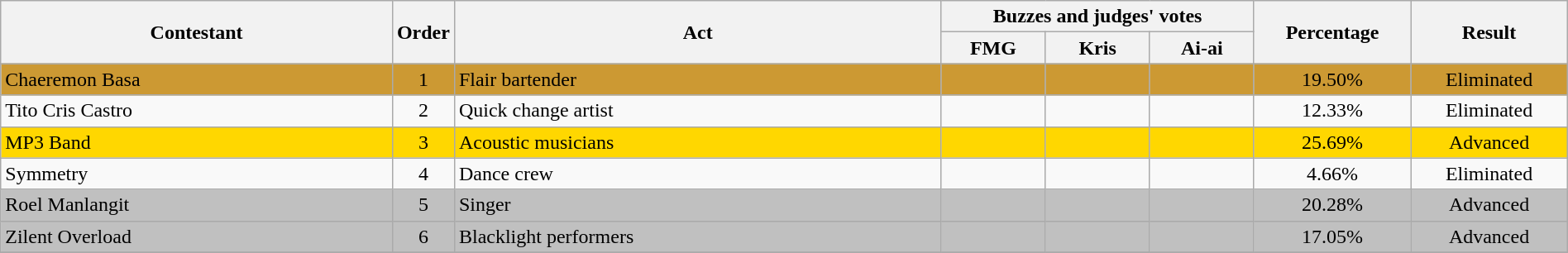<table class="wikitable" style="text-align:center; width:100%;">
<tr>
<th rowspan="2" style="width:25%;">Contestant</th>
<th rowspan="2" style="width:03%;">Order</th>
<th rowspan="2">Act</th>
<th colspan="3" style="width:20%;">Buzzes and judges' votes</th>
<th rowspan="2" style="width:10%;">Percentage</th>
<th rowspan="2" style="width:10%;">Result</th>
</tr>
<tr>
<th style="width:06.66%;">FMG</th>
<th style="width:06.66%;">Kris</th>
<th style="width:06.66%;">Ai-ai</th>
</tr>
<tr bgcolor=#CC9933>
<td scope="row" style="text-align:left;">Chaeremon Basa</td>
<td>1</td>
<td scope="row" style="text-align:left;">Flair bartender</td>
<td></td>
<td></td>
<td></td>
<td>19.50%</td>
<td>Eliminated</td>
</tr>
<tr>
<td scope="row" style="text-align:left;">Tito Cris Castro</td>
<td>2</td>
<td scope="row" style="text-align:left;">Quick change artist</td>
<td></td>
<td></td>
<td></td>
<td>12.33%</td>
<td>Eliminated</td>
</tr>
<tr bgcolor="gold">
<td scope="row" style="text-align:left;">MP3 Band</td>
<td>3</td>
<td scope="row" style="text-align:left;">Acoustic musicians</td>
<td></td>
<td></td>
<td></td>
<td>25.69%</td>
<td>Advanced</td>
</tr>
<tr>
<td scope="row" style="text-align:left;">Symmetry</td>
<td>4</td>
<td scope="row" style="text-align:left;">Dance crew</td>
<td></td>
<td></td>
<td></td>
<td>4.66%</td>
<td>Eliminated</td>
</tr>
<tr bgcolor="silver">
<td scope="row" style="text-align:left;">Roel Manlangit</td>
<td>5</td>
<td scope="row" style="text-align:left;">Singer</td>
<td></td>
<td></td>
<td></td>
<td>20.28%</td>
<td>Advanced</td>
</tr>
<tr bgcolor="silver">
<td scope="row" style="text-align:left;">Zilent Overload</td>
<td>6</td>
<td scope="row" style="text-align:left;">Blacklight performers</td>
<td></td>
<td></td>
<td></td>
<td>17.05%</td>
<td>Advanced</td>
</tr>
<tr>
</tr>
</table>
